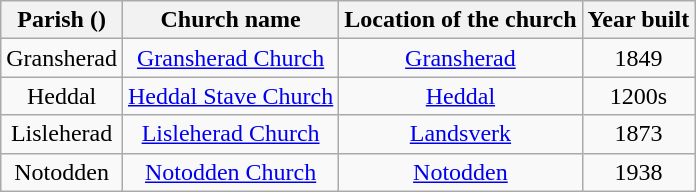<table class="wikitable" style="text-align:center">
<tr>
<th>Parish ()</th>
<th>Church name</th>
<th>Location of the church</th>
<th>Year built</th>
</tr>
<tr>
<td rowspan="1">Gransherad</td>
<td><a href='#'>Gransherad Church</a></td>
<td><a href='#'>Gransherad</a></td>
<td>1849</td>
</tr>
<tr>
<td rowspan="1">Heddal</td>
<td><a href='#'>Heddal Stave Church</a></td>
<td><a href='#'>Heddal</a></td>
<td>1200s</td>
</tr>
<tr>
<td rowspan="1">Lisleherad</td>
<td><a href='#'>Lisleherad Church</a></td>
<td><a href='#'>Landsverk</a></td>
<td>1873</td>
</tr>
<tr>
<td rowspan="1">Notodden</td>
<td><a href='#'>Notodden Church</a></td>
<td><a href='#'>Notodden</a></td>
<td>1938</td>
</tr>
</table>
